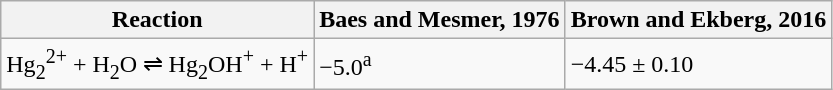<table class="wikitable">
<tr>
<th>Reaction</th>
<th>Baes and Mesmer, 1976</th>
<th>Brown and Ekberg, 2016</th>
</tr>
<tr>
<td>Hg<sub>2</sub><sup>2+</sup> + H<sub>2</sub>O ⇌ Hg<sub>2</sub>OH<sup>+</sup> + H<sup>+</sup></td>
<td>−5.0<sup>a</sup></td>
<td>−4.45 ± 0.10</td>
</tr>
</table>
